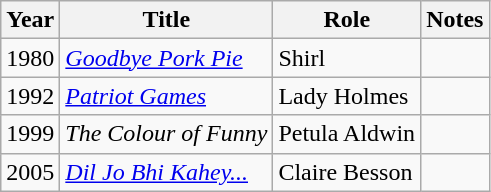<table class="wikitable">
<tr>
<th>Year</th>
<th>Title</th>
<th>Role</th>
<th>Notes</th>
</tr>
<tr>
<td>1980</td>
<td><em><a href='#'>Goodbye Pork Pie</a></em></td>
<td>Shirl</td>
<td></td>
</tr>
<tr>
<td>1992</td>
<td><em><a href='#'>Patriot Games</a></em></td>
<td>Lady Holmes</td>
<td></td>
</tr>
<tr>
<td>1999</td>
<td><em>The Colour of Funny</em></td>
<td>Petula Aldwin</td>
<td></td>
</tr>
<tr>
<td>2005</td>
<td><em><a href='#'>Dil Jo Bhi Kahey...</a></em></td>
<td>Claire Besson</td>
<td></td>
</tr>
</table>
